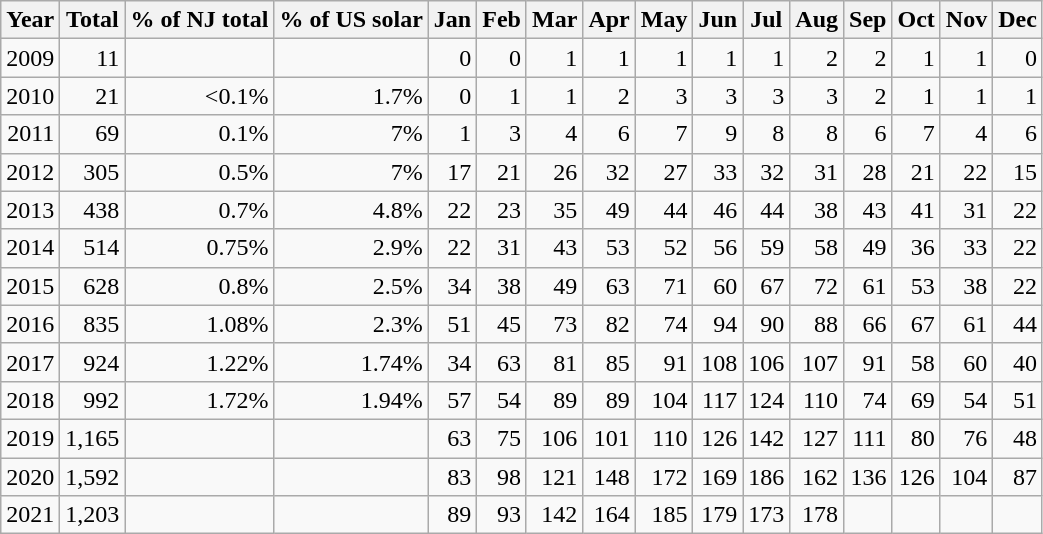<table class="wikitable" style="text-align:right;">
<tr>
<th>Year</th>
<th>Total</th>
<th>% of NJ total</th>
<th>% of US solar</th>
<th>Jan</th>
<th>Feb</th>
<th>Mar</th>
<th>Apr</th>
<th>May</th>
<th>Jun</th>
<th>Jul</th>
<th>Aug</th>
<th>Sep</th>
<th>Oct</th>
<th>Nov</th>
<th>Dec</th>
</tr>
<tr align=right>
<td>2009</td>
<td>11</td>
<td></td>
<td></td>
<td>0</td>
<td>0</td>
<td>1</td>
<td>1</td>
<td>1</td>
<td>1</td>
<td>1</td>
<td>2</td>
<td>2</td>
<td>1</td>
<td>1</td>
<td>0</td>
</tr>
<tr align=right>
<td>2010</td>
<td>21</td>
<td><0.1%</td>
<td>1.7%</td>
<td>0</td>
<td>1</td>
<td>1</td>
<td>2</td>
<td>3</td>
<td>3</td>
<td>3</td>
<td>3</td>
<td>2</td>
<td>1</td>
<td>1</td>
<td>1</td>
</tr>
<tr align=right>
<td>2011</td>
<td>69</td>
<td>0.1%</td>
<td>7%</td>
<td>1</td>
<td>3</td>
<td>4</td>
<td>6</td>
<td>7</td>
<td>9</td>
<td>8</td>
<td>8</td>
<td>6</td>
<td>7</td>
<td>4</td>
<td>6</td>
</tr>
<tr align=right>
<td>2012</td>
<td>305</td>
<td>0.5%</td>
<td>7%</td>
<td>17</td>
<td>21</td>
<td>26</td>
<td>32</td>
<td>27</td>
<td>33</td>
<td>32</td>
<td>31</td>
<td>28</td>
<td>21</td>
<td>22</td>
<td>15</td>
</tr>
<tr align=right>
<td>2013</td>
<td>438</td>
<td>0.7%</td>
<td>4.8%</td>
<td>22</td>
<td>23</td>
<td>35</td>
<td>49</td>
<td>44</td>
<td>46</td>
<td>44</td>
<td>38</td>
<td>43</td>
<td>41</td>
<td>31</td>
<td>22</td>
</tr>
<tr align=right>
<td>2014</td>
<td>514</td>
<td>0.75%</td>
<td>2.9%</td>
<td>22</td>
<td>31</td>
<td>43</td>
<td>53</td>
<td>52</td>
<td>56</td>
<td>59</td>
<td>58</td>
<td>49</td>
<td>36</td>
<td>33</td>
<td>22</td>
</tr>
<tr align=right>
<td>2015</td>
<td>628</td>
<td>0.8%</td>
<td>2.5%</td>
<td>34</td>
<td>38</td>
<td>49</td>
<td>63</td>
<td>71</td>
<td>60</td>
<td>67</td>
<td>72</td>
<td>61</td>
<td>53</td>
<td>38</td>
<td>22</td>
</tr>
<tr align=right>
<td>2016</td>
<td>835</td>
<td>1.08%</td>
<td>2.3%</td>
<td>51</td>
<td>45</td>
<td>73</td>
<td>82</td>
<td>74</td>
<td>94</td>
<td>90</td>
<td>88</td>
<td>66</td>
<td>67</td>
<td>61</td>
<td>44</td>
</tr>
<tr align=right>
<td>2017</td>
<td>924</td>
<td>1.22%</td>
<td>1.74%</td>
<td>34</td>
<td>63</td>
<td>81</td>
<td>85</td>
<td>91</td>
<td>108</td>
<td>106</td>
<td>107</td>
<td>91</td>
<td>58</td>
<td>60</td>
<td>40</td>
</tr>
<tr align=right>
<td>2018</td>
<td>992</td>
<td>1.72%</td>
<td>1.94%</td>
<td>57</td>
<td>54</td>
<td>89</td>
<td>89</td>
<td>104</td>
<td>117</td>
<td>124</td>
<td>110</td>
<td>74</td>
<td>69</td>
<td>54</td>
<td>51</td>
</tr>
<tr align=right>
<td>2019</td>
<td>1,165</td>
<td></td>
<td></td>
<td>63</td>
<td>75</td>
<td>106</td>
<td>101</td>
<td>110</td>
<td>126</td>
<td>142</td>
<td>127</td>
<td>111</td>
<td>80</td>
<td>76</td>
<td>48</td>
</tr>
<tr align=right>
<td>2020</td>
<td>1,592</td>
<td></td>
<td></td>
<td>83</td>
<td>98</td>
<td>121</td>
<td>148</td>
<td>172</td>
<td>169</td>
<td>186</td>
<td>162</td>
<td>136</td>
<td>126</td>
<td>104</td>
<td>87</td>
</tr>
<tr align=right>
<td>2021</td>
<td>1,203</td>
<td></td>
<td></td>
<td>89</td>
<td>93</td>
<td>142</td>
<td>164</td>
<td>185</td>
<td>179</td>
<td>173</td>
<td>178</td>
<td></td>
<td></td>
<td></td>
</tr>
</table>
